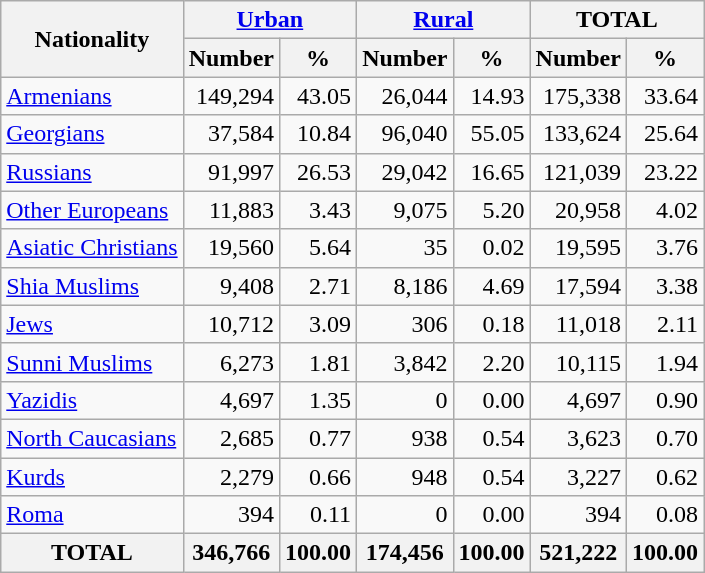<table class="wikitable sortable">
<tr>
<th rowspan="2">Nationality</th>
<th colspan="2"><a href='#'>Urban</a></th>
<th colspan="2"><a href='#'>Rural</a></th>
<th colspan="2">TOTAL</th>
</tr>
<tr>
<th>Number</th>
<th>%</th>
<th>Number</th>
<th>%</th>
<th>Number</th>
<th>%</th>
</tr>
<tr>
<td><a href='#'>Armenians</a></td>
<td align="right">149,294</td>
<td align="right">43.05</td>
<td align="right">26,044</td>
<td align="right">14.93</td>
<td align="right">175,338</td>
<td align="right">33.64</td>
</tr>
<tr>
<td><a href='#'>Georgians</a></td>
<td align="right">37,584</td>
<td align="right">10.84</td>
<td align="right">96,040</td>
<td align="right">55.05</td>
<td align="right">133,624</td>
<td align="right">25.64</td>
</tr>
<tr>
<td><a href='#'>Russians</a></td>
<td align="right">91,997</td>
<td align="right">26.53</td>
<td align="right">29,042</td>
<td align="right">16.65</td>
<td align="right">121,039</td>
<td align="right">23.22</td>
</tr>
<tr>
<td><a href='#'>Other Europeans</a></td>
<td align="right">11,883</td>
<td align="right">3.43</td>
<td align="right">9,075</td>
<td align="right">5.20</td>
<td align="right">20,958</td>
<td align="right">4.02</td>
</tr>
<tr>
<td><a href='#'>Asiatic Christians</a></td>
<td align="right">19,560</td>
<td align="right">5.64</td>
<td align="right">35</td>
<td align="right">0.02</td>
<td align="right">19,595</td>
<td align="right">3.76</td>
</tr>
<tr>
<td><a href='#'>Shia Muslims</a></td>
<td align="right">9,408</td>
<td align="right">2.71</td>
<td align="right">8,186</td>
<td align="right">4.69</td>
<td align="right">17,594</td>
<td align="right">3.38</td>
</tr>
<tr>
<td><a href='#'>Jews</a></td>
<td align="right">10,712</td>
<td align="right">3.09</td>
<td align="right">306</td>
<td align="right">0.18</td>
<td align="right">11,018</td>
<td align="right">2.11</td>
</tr>
<tr>
<td><a href='#'>Sunni Muslims</a></td>
<td align="right">6,273</td>
<td align="right">1.81</td>
<td align="right">3,842</td>
<td align="right">2.20</td>
<td align="right">10,115</td>
<td align="right">1.94</td>
</tr>
<tr>
<td><a href='#'>Yazidis</a></td>
<td align="right">4,697</td>
<td align="right">1.35</td>
<td align="right">0</td>
<td align="right">0.00</td>
<td align="right">4,697</td>
<td align="right">0.90</td>
</tr>
<tr>
<td><a href='#'>North Caucasians</a></td>
<td align="right">2,685</td>
<td align="right">0.77</td>
<td align="right">938</td>
<td align="right">0.54</td>
<td align="right">3,623</td>
<td align="right">0.70</td>
</tr>
<tr>
<td><a href='#'>Kurds</a></td>
<td align="right">2,279</td>
<td align="right">0.66</td>
<td align="right">948</td>
<td align="right">0.54</td>
<td align="right">3,227</td>
<td align="right">0.62</td>
</tr>
<tr>
<td><a href='#'>Roma</a></td>
<td align="right">394</td>
<td align="right">0.11</td>
<td align="right">0</td>
<td align="right">0.00</td>
<td align="right">394</td>
<td align="right">0.08</td>
</tr>
<tr>
<th>TOTAL</th>
<th>346,766</th>
<th>100.00</th>
<th>174,456</th>
<th>100.00</th>
<th>521,222</th>
<th>100.00</th>
</tr>
</table>
